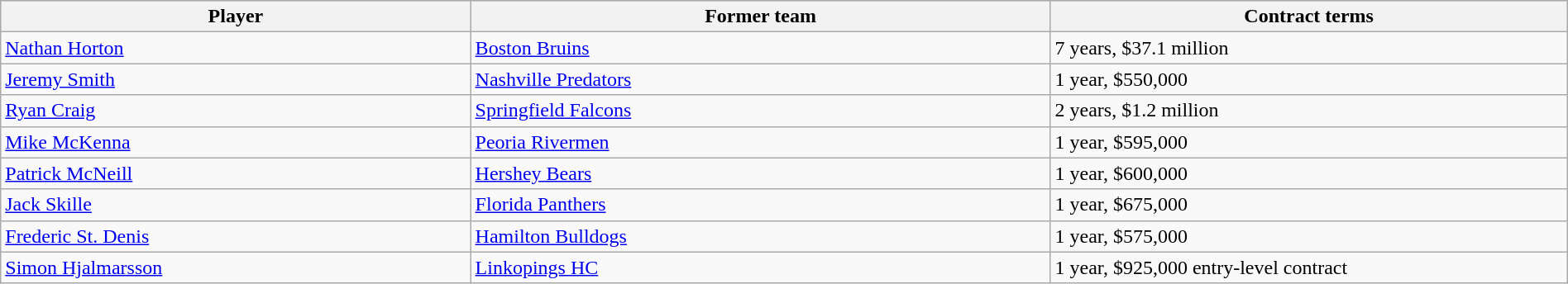<table class="wikitable" style="width:100%;">
<tr style="text-align:center; background:#ddd;">
<th style="width:30%;">Player</th>
<th style="width:37%;">Former team</th>
<th style="width:33%;">Contract terms</th>
</tr>
<tr>
<td><a href='#'>Nathan Horton</a></td>
<td><a href='#'>Boston Bruins</a></td>
<td>7 years, $37.1 million</td>
</tr>
<tr>
<td><a href='#'>Jeremy Smith</a></td>
<td><a href='#'>Nashville Predators</a></td>
<td>1 year, $550,000</td>
</tr>
<tr>
<td><a href='#'>Ryan Craig</a></td>
<td><a href='#'>Springfield Falcons</a></td>
<td>2 years, $1.2 million</td>
</tr>
<tr>
<td><a href='#'>Mike McKenna</a></td>
<td><a href='#'>Peoria Rivermen</a></td>
<td>1 year, $595,000</td>
</tr>
<tr>
<td><a href='#'>Patrick McNeill</a></td>
<td><a href='#'>Hershey Bears</a></td>
<td>1 year, $600,000</td>
</tr>
<tr>
<td><a href='#'>Jack Skille</a></td>
<td><a href='#'>Florida Panthers</a></td>
<td>1 year, $675,000</td>
</tr>
<tr>
<td><a href='#'>Frederic St. Denis</a></td>
<td><a href='#'>Hamilton Bulldogs</a></td>
<td>1 year, $575,000</td>
</tr>
<tr>
<td><a href='#'>Simon Hjalmarsson</a></td>
<td><a href='#'>Linkopings HC</a></td>
<td>1 year, $925,000 entry-level contract</td>
</tr>
</table>
